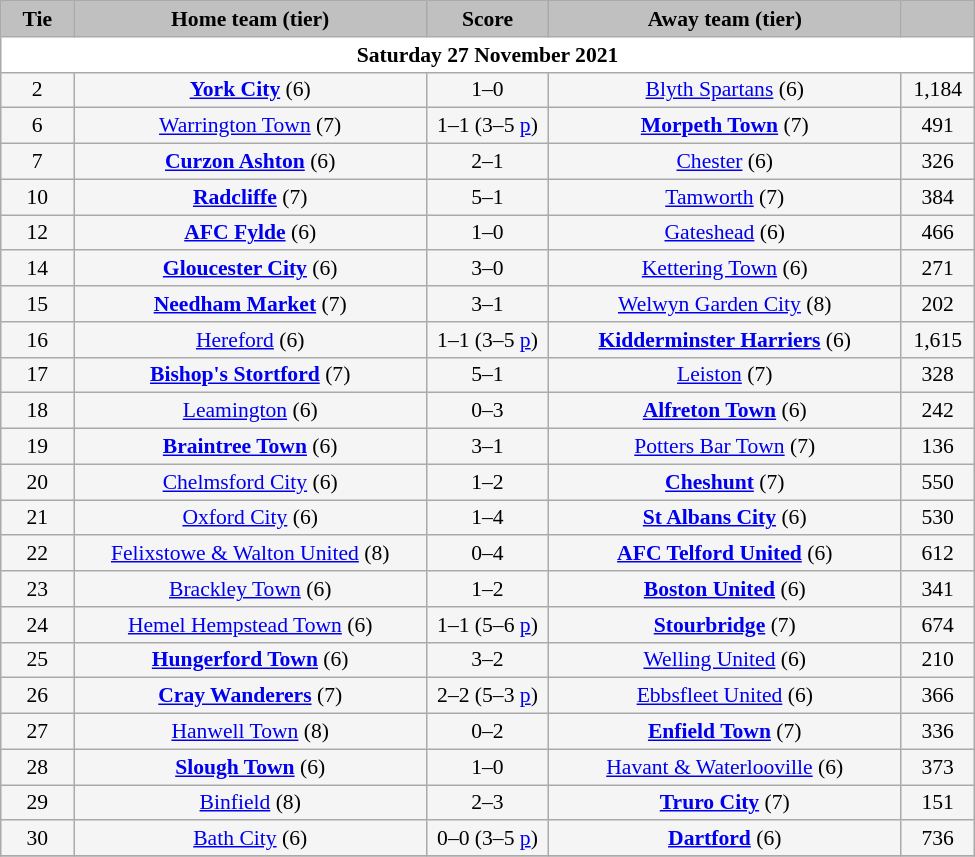<table class="wikitable" style="width: 650px; background:WhiteSmoke; text-align:center; font-size:90%">
<tr>
<td scope="col" style="width:  7.50%; background:silver;"><strong>Tie</strong></td>
<td scope="col" style="width: 36.25%; background:silver;"><strong>Home team (tier)</strong></td>
<td scope="col" style="width: 12.50%; background:silver;"><strong>Score</strong></td>
<td scope="col" style="width: 36.25%; background:silver;"><strong>Away team (tier)</strong></td>
<td scope="col" style="width:  7.50%; background:silver;"><strong></strong></td>
</tr>
<tr>
<td colspan="5" style= background:White><strong>Saturday 27 November 2021</strong></td>
</tr>
<tr>
<td>2</td>
<td><strong><a href='#'>York City</a></strong> (6)</td>
<td>1–0</td>
<td><a href='#'>Blyth Spartans</a> (6)</td>
<td>1,184</td>
</tr>
<tr>
<td>6</td>
<td><a href='#'>Warrington Town</a> (7)</td>
<td>1–1 (3–5 <a href='#'>p</a>)</td>
<td><strong><a href='#'>Morpeth Town</a></strong> (7)</td>
<td>491</td>
</tr>
<tr>
<td>7</td>
<td><strong><a href='#'>Curzon Ashton</a></strong> (6)</td>
<td>2–1</td>
<td><a href='#'>Chester</a> (6)</td>
<td>326</td>
</tr>
<tr>
<td>10</td>
<td><strong><a href='#'>Radcliffe</a></strong> (7)</td>
<td>5–1</td>
<td><a href='#'>Tamworth</a> (7)</td>
<td>384</td>
</tr>
<tr>
<td>12</td>
<td><strong><a href='#'>AFC Fylde</a></strong> (6)</td>
<td>1–0</td>
<td><a href='#'>Gateshead</a> (6)</td>
<td>466</td>
</tr>
<tr>
<td>14</td>
<td><strong><a href='#'>Gloucester City</a></strong> (6)</td>
<td>3–0</td>
<td><a href='#'>Kettering Town</a> (6)</td>
<td>271</td>
</tr>
<tr>
<td>15</td>
<td><strong><a href='#'>Needham Market</a></strong> (7)</td>
<td>3–1</td>
<td><a href='#'>Welwyn Garden City</a> (8)</td>
<td>202</td>
</tr>
<tr>
<td>16</td>
<td><a href='#'>Hereford</a> (6)</td>
<td>1–1 (3–5 <a href='#'>p</a>)</td>
<td><strong><a href='#'>Kidderminster Harriers</a></strong> (6)</td>
<td>1,615</td>
</tr>
<tr>
<td>17</td>
<td><strong><a href='#'>Bishop's Stortford</a></strong> (7)</td>
<td>5–1</td>
<td><a href='#'>Leiston</a> (7)</td>
<td>328</td>
</tr>
<tr>
<td>18</td>
<td><a href='#'>Leamington</a> (6)</td>
<td>0–3</td>
<td><strong><a href='#'>Alfreton Town</a></strong> (6)</td>
<td>242</td>
</tr>
<tr>
<td>19</td>
<td><strong><a href='#'>Braintree Town</a></strong> (6)</td>
<td>3–1</td>
<td><a href='#'>Potters Bar Town</a> (7)</td>
<td>136</td>
</tr>
<tr>
<td>20</td>
<td><a href='#'>Chelmsford City</a> (6)</td>
<td>1–2</td>
<td><strong><a href='#'>Cheshunt</a></strong> (7)</td>
<td>550</td>
</tr>
<tr>
<td>21</td>
<td><a href='#'>Oxford City</a> (6)</td>
<td>1–4</td>
<td><strong><a href='#'>St Albans City</a></strong> (6)</td>
<td>530</td>
</tr>
<tr>
<td>22</td>
<td><a href='#'>Felixstowe & Walton United</a> (8)</td>
<td>0–4</td>
<td><strong><a href='#'>AFC Telford United</a></strong> (6)</td>
<td>612</td>
</tr>
<tr>
<td>23</td>
<td><a href='#'>Brackley Town</a> (6)</td>
<td>1–2</td>
<td><strong><a href='#'>Boston United</a></strong> (6)</td>
<td>341</td>
</tr>
<tr>
<td>24</td>
<td><a href='#'>Hemel Hempstead Town</a> (6)</td>
<td>1–1 (5–6 <a href='#'>p</a>)</td>
<td><strong><a href='#'>Stourbridge</a></strong> (7)</td>
<td>674</td>
</tr>
<tr>
<td>25</td>
<td><strong><a href='#'>Hungerford Town</a></strong> (6)</td>
<td>3–2</td>
<td><a href='#'>Welling United</a> (6)</td>
<td>210</td>
</tr>
<tr>
<td>26</td>
<td><strong><a href='#'>Cray Wanderers</a></strong> (7)</td>
<td>2–2 (5–3 <a href='#'>p</a>)</td>
<td><a href='#'>Ebbsfleet United</a> (6)</td>
<td>366</td>
</tr>
<tr>
<td>27</td>
<td><a href='#'>Hanwell Town</a> (8)</td>
<td>0–2</td>
<td><strong><a href='#'>Enfield Town</a></strong> (7)</td>
<td>336</td>
</tr>
<tr>
<td>28</td>
<td><strong><a href='#'>Slough Town</a></strong> (6)</td>
<td>1–0</td>
<td><a href='#'>Havant & Waterlooville</a> (6)</td>
<td>373</td>
</tr>
<tr>
<td>29</td>
<td><a href='#'>Binfield</a> (8)</td>
<td>2–3</td>
<td><strong><a href='#'>Truro City</a></strong> (7)</td>
<td>151</td>
</tr>
<tr>
<td>30</td>
<td><a href='#'>Bath City</a> (6)</td>
<td>0–0 (3–5 <a href='#'>p</a>)</td>
<td><strong><a href='#'>Dartford</a></strong> (6)</td>
<td>736</td>
</tr>
<tr>
</tr>
</table>
